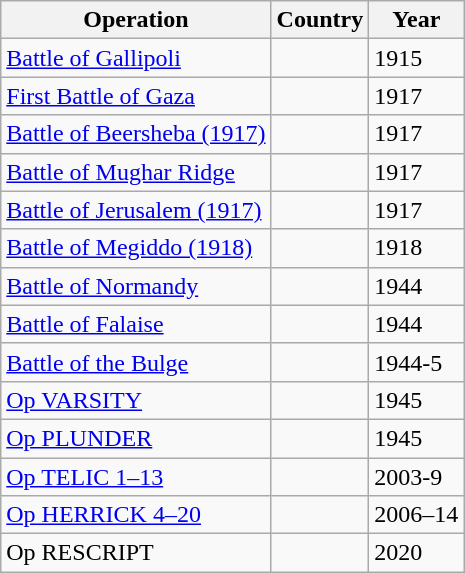<table class="wikitable">
<tr>
<th>Operation</th>
<th>Country</th>
<th>Year</th>
</tr>
<tr>
<td><a href='#'>Battle of Gallipoli</a></td>
<td></td>
<td>1915</td>
</tr>
<tr>
<td><a href='#'>First Battle of Gaza</a></td>
<td></td>
<td>1917</td>
</tr>
<tr>
<td><a href='#'>Battle of Beersheba (1917)</a></td>
<td></td>
<td>1917</td>
</tr>
<tr>
<td><a href='#'>Battle of Mughar Ridge</a></td>
<td></td>
<td>1917</td>
</tr>
<tr>
<td><a href='#'>Battle of Jerusalem (1917)</a></td>
<td></td>
<td>1917</td>
</tr>
<tr>
<td><a href='#'>Battle of Megiddo (1918)</a></td>
<td></td>
<td>1918</td>
</tr>
<tr>
<td><a href='#'>Battle of Normandy</a></td>
<td></td>
<td>1944</td>
</tr>
<tr>
<td><a href='#'>Battle of Falaise</a></td>
<td></td>
<td>1944</td>
</tr>
<tr>
<td><a href='#'>Battle of the Bulge</a></td>
<td></td>
<td>1944-5</td>
</tr>
<tr>
<td><a href='#'>Op VARSITY</a></td>
<td></td>
<td>1945</td>
</tr>
<tr>
<td><a href='#'>Op PLUNDER</a></td>
<td></td>
<td>1945</td>
</tr>
<tr>
<td><a href='#'>Op TELIC 1–13</a></td>
<td></td>
<td>2003-9</td>
</tr>
<tr>
<td><a href='#'>Op HERRICK 4–20</a></td>
<td></td>
<td>2006–14</td>
</tr>
<tr>
<td>Op RESCRIPT</td>
<td></td>
<td>2020</td>
</tr>
</table>
